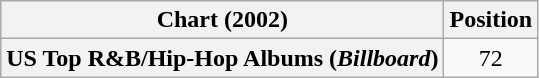<table class="wikitable plainrowheaders">
<tr>
<th scope="col">Chart (2002)</th>
<th scope="col">Position</th>
</tr>
<tr>
<th scope="row">US Top R&B/Hip-Hop Albums (<em>Billboard</em>)</th>
<td style="text-align:center;">72</td>
</tr>
</table>
